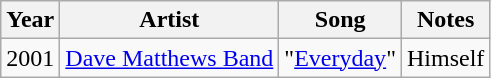<table class="wikitable sortable">
<tr>
<th>Year</th>
<th>Artist</th>
<th>Song</th>
<th>Notes</th>
</tr>
<tr>
<td>2001</td>
<td><a href='#'>Dave Matthews Band</a></td>
<td>"<a href='#'>Everyday</a>"</td>
<td>Himself</td>
</tr>
</table>
